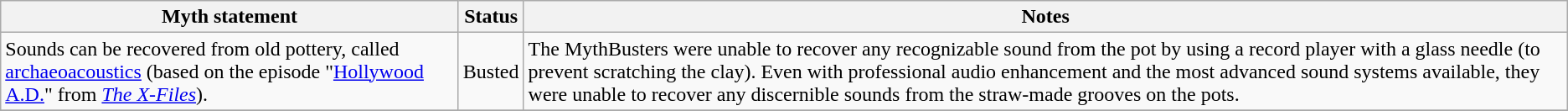<table class="wikitable plainrowheaders">
<tr>
<th>Myth statement</th>
<th>Status</th>
<th>Notes</th>
</tr>
<tr>
<td>Sounds can be recovered from old pottery, called <a href='#'>archaeoacoustics</a> (based on the episode "<a href='#'>Hollywood A.D.</a>" from <em><a href='#'>The X-Files</a></em>).</td>
<td><span>Busted</span></td>
<td>The MythBusters were unable to recover any recognizable sound from the pot by using a record player with a glass needle (to prevent scratching the clay). Even with professional audio enhancement and the most advanced sound systems available, they were unable to recover any discernible sounds from the straw-made grooves on the pots.</td>
</tr>
<tr>
</tr>
</table>
